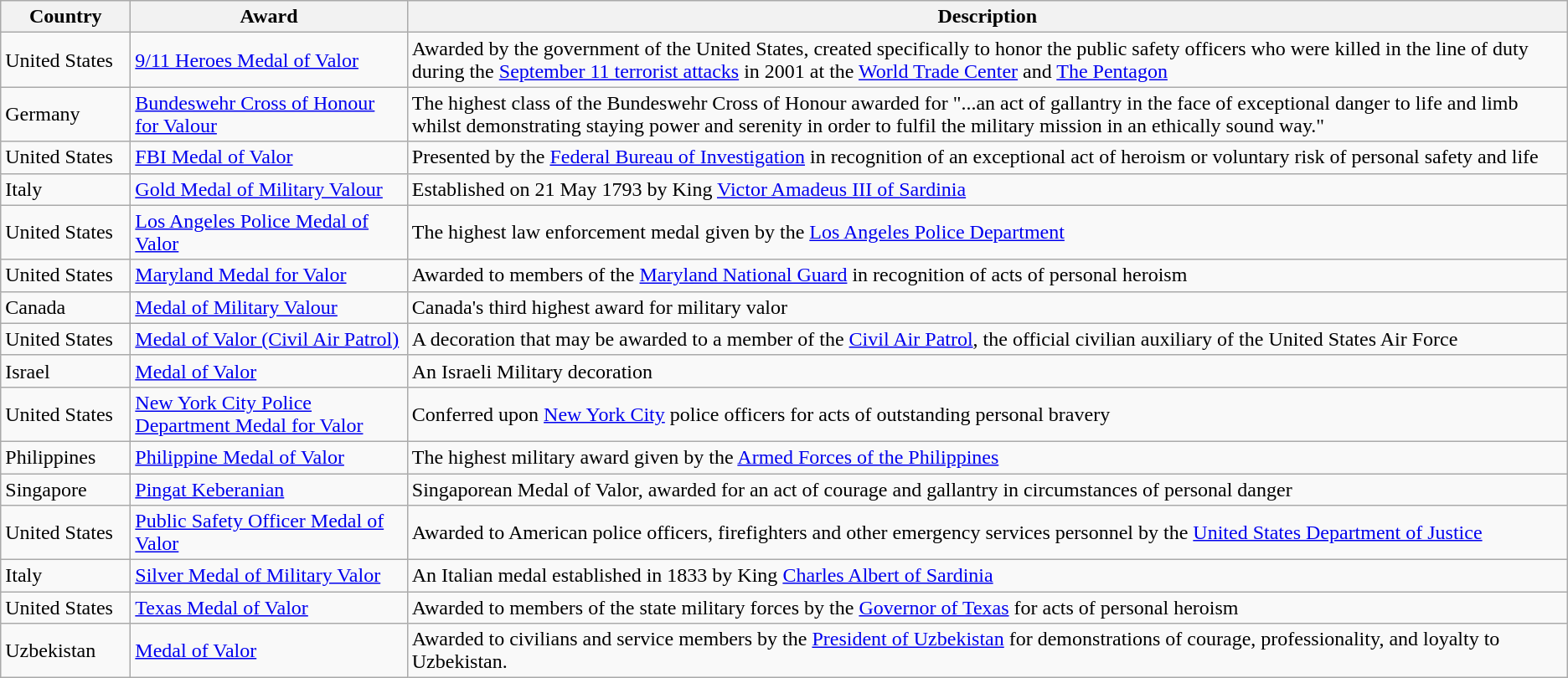<table class="wikitable sortable">
<tr>
<th style="width:6em;">Country</th>
<th>Award</th>
<th>Description</th>
</tr>
<tr>
<td>United States</td>
<td><a href='#'>9/11 Heroes Medal of Valor</a></td>
<td>Awarded by the government of the United States, created specifically to honor the public safety officers who were killed in the line of duty during the <a href='#'>September 11 terrorist attacks</a> in 2001 at the <a href='#'>World Trade Center</a> and <a href='#'>The Pentagon</a></td>
</tr>
<tr>
<td>Germany</td>
<td><a href='#'>Bundeswehr Cross of Honour for Valour</a></td>
<td>The highest class of the Bundeswehr Cross of Honour awarded for "...an act of gallantry in the face of exceptional danger to life and limb whilst demonstrating staying power and serenity in order to fulfil the military mission in an ethically sound way."</td>
</tr>
<tr>
<td>United States</td>
<td><a href='#'>FBI Medal of Valor</a></td>
<td>Presented by the <a href='#'>Federal Bureau of Investigation</a> in recognition of an exceptional act of heroism or voluntary risk of personal safety and life</td>
</tr>
<tr>
<td>Italy</td>
<td><a href='#'>Gold Medal of Military Valour</a></td>
<td>Established on 21 May 1793 by King <a href='#'>Victor Amadeus III of Sardinia</a></td>
</tr>
<tr>
<td>United States</td>
<td><a href='#'>Los Angeles Police Medal of Valor</a></td>
<td>The highest law enforcement medal given by the <a href='#'>Los Angeles Police Department</a></td>
</tr>
<tr>
<td>United States</td>
<td><a href='#'>Maryland Medal for Valor</a></td>
<td>Awarded to members of the <a href='#'>Maryland National Guard</a> in recognition of acts of personal heroism</td>
</tr>
<tr>
<td>Canada</td>
<td><a href='#'>Medal of Military Valour</a></td>
<td>Canada's third highest award for military valor</td>
</tr>
<tr>
<td>United States</td>
<td><a href='#'>Medal of Valor (Civil Air Patrol)</a></td>
<td>A decoration that may be awarded to a member of the <a href='#'>Civil Air Patrol</a>, the official civilian auxiliary of the United States Air Force</td>
</tr>
<tr>
<td>Israel</td>
<td><a href='#'>Medal of Valor</a></td>
<td>An Israeli Military decoration</td>
</tr>
<tr>
<td>United States</td>
<td><a href='#'>New York City Police Department Medal for Valor</a></td>
<td>Conferred upon <a href='#'>New York City</a> police officers for acts of outstanding personal bravery</td>
</tr>
<tr>
<td>Philippines</td>
<td><a href='#'>Philippine Medal of Valor</a></td>
<td>The highest military award given by the <a href='#'>Armed Forces of the Philippines</a></td>
</tr>
<tr>
<td>Singapore</td>
<td><a href='#'>Pingat Keberanian</a></td>
<td>Singaporean Medal of Valor, awarded for an act of courage and gallantry in circumstances of personal danger</td>
</tr>
<tr>
<td>United States</td>
<td><a href='#'>Public Safety Officer Medal of Valor</a></td>
<td>Awarded to American police officers, firefighters and other emergency services personnel by the <a href='#'>United States Department of Justice</a></td>
</tr>
<tr>
<td>Italy</td>
<td><a href='#'>Silver Medal of Military Valor</a></td>
<td>An Italian medal established in 1833 by King <a href='#'>Charles Albert of Sardinia</a></td>
</tr>
<tr>
<td>United States</td>
<td><a href='#'>Texas Medal of Valor</a></td>
<td>Awarded to members of the state military forces by the <a href='#'>Governor of Texas</a> for acts of personal heroism</td>
</tr>
<tr>
<td>Uzbekistan</td>
<td><a href='#'>Medal of Valor</a></td>
<td>Awarded to civilians and service members by the <a href='#'>President of Uzbekistan</a> for demonstrations of courage, professionality, and loyalty to Uzbekistan.</td>
</tr>
</table>
